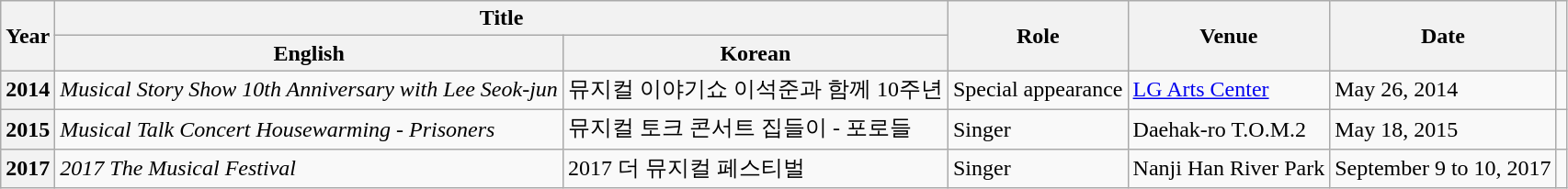<table class="wikitable plainrowheaders sortable" style="text-align:left; font-size:100%">
<tr>
<th rowspan="2" scope="col">Year</th>
<th colspan="2" scope="col">Title</th>
<th rowspan="2" scope="col">Role</th>
<th rowspan="2" scope="col">Venue</th>
<th rowspan="2" scope="col">Date</th>
<th rowspan="2" scope="col" class="unsortable"></th>
</tr>
<tr>
<th>English</th>
<th>Korean</th>
</tr>
<tr>
<th scope="row">2014</th>
<td><em>Musical Story Show 10th Anniversary with Lee Seok-jun</em></td>
<td>뮤지컬 이야기쇼 이석준과 함께 10주년</td>
<td>Special appearance</td>
<td><a href='#'>LG Arts Center</a></td>
<td>May 26, 2014</td>
<td></td>
</tr>
<tr>
<th scope="row">2015</th>
<td><em>Musical Talk Concert Housewarming - Prisoners</em></td>
<td>뮤지컬 토크 콘서트 집들이 - 포로들</td>
<td>Singer</td>
<td>Daehak-ro T.O.M.2</td>
<td>May 18, 2015</td>
<td></td>
</tr>
<tr>
<th scope="row">2017</th>
<td><em>2017 The Musical Festival</em></td>
<td>2017 더 뮤지컬 페스티벌</td>
<td>Singer</td>
<td>Nanji Han River Park</td>
<td>September 9 to 10, 2017</td>
<td></td>
</tr>
</table>
